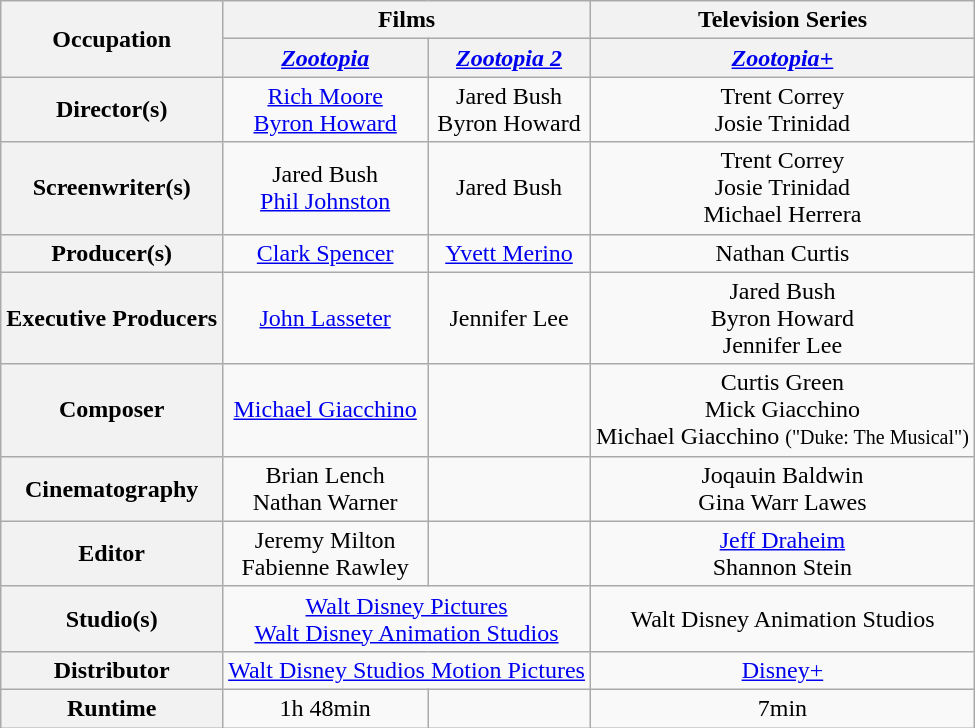<table class="wikitable" style="text-align:center;">
<tr>
<th rowspan="2">Occupation</th>
<th colspan="2">Films</th>
<th>Television Series</th>
</tr>
<tr>
<th><em><a href='#'>Zootopia</a></em></th>
<th><em><a href='#'>Zootopia 2</a></em></th>
<th><em><a href='#'>Zootopia+</a></em></th>
</tr>
<tr>
<th>Director(s)</th>
<td><a href='#'>Rich Moore</a><br><a href='#'>Byron Howard</a></td>
<td>Jared Bush<br>Byron Howard</td>
<td>Trent Correy<br>Josie Trinidad</td>
</tr>
<tr>
<th>Screenwriter(s)</th>
<td>Jared Bush<br><a href='#'>Phil Johnston</a></td>
<td>Jared Bush</td>
<td>Trent Correy<br>Josie Trinidad<br>Michael Herrera</td>
</tr>
<tr>
<th>Producer(s)</th>
<td><a href='#'>Clark Spencer</a></td>
<td><a href='#'>Yvett Merino</a></td>
<td>Nathan Curtis</td>
</tr>
<tr>
<th>Executive Producers</th>
<td><a href='#'>John Lasseter</a></td>
<td>Jennifer Lee</td>
<td>Jared Bush<br>Byron Howard<br>Jennifer Lee</td>
</tr>
<tr>
<th>Composer</th>
<td><a href='#'>Michael Giacchino</a></td>
<td></td>
<td>Curtis Green<br>Mick Giacchino<br>Michael Giacchino <small>("Duke: The Musical")</small></td>
</tr>
<tr>
<th>Cinematography</th>
<td>Brian Lench<br>Nathan Warner</td>
<td></td>
<td>Joqauin Baldwin<br>Gina Warr Lawes</td>
</tr>
<tr>
<th>Editor</th>
<td>Jeremy Milton<br>Fabienne Rawley</td>
<td></td>
<td><a href='#'>Jeff Draheim</a><br>Shannon Stein</td>
</tr>
<tr>
<th>Studio(s)</th>
<td colspan="2"><a href='#'>Walt Disney Pictures</a><br><a href='#'>Walt Disney Animation Studios</a></td>
<td>Walt Disney Animation Studios</td>
</tr>
<tr>
<th>Distributor</th>
<td colspan="2"><a href='#'>Walt Disney Studios Motion Pictures</a></td>
<td><a href='#'>Disney+</a></td>
</tr>
<tr>
<th>Runtime</th>
<td>1h 48min</td>
<td></td>
<td>7min</td>
</tr>
</table>
